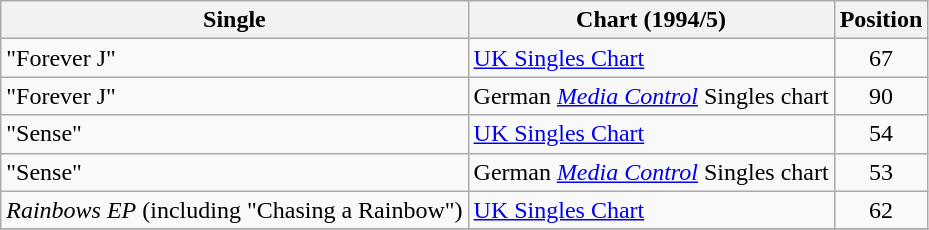<table class="wikitable sortable">
<tr>
<th align="left">Single</th>
<th align="left">Chart (1994/5)</th>
<th align="left">Position</th>
</tr>
<tr>
<td>"Forever J"</td>
<td><a href='#'>UK Singles Chart</a></td>
<td align="center">67</td>
</tr>
<tr>
<td>"Forever J"</td>
<td>German <em><a href='#'>Media Control</a></em> Singles chart</td>
<td align="center">90</td>
</tr>
<tr>
<td>"Sense"</td>
<td><a href='#'>UK Singles Chart</a></td>
<td align="center">54</td>
</tr>
<tr>
<td>"Sense"</td>
<td>German <em><a href='#'>Media Control</a></em> Singles chart</td>
<td align="center">53</td>
</tr>
<tr>
<td><em>Rainbows EP</em> (including "Chasing a Rainbow")</td>
<td><a href='#'>UK Singles Chart</a></td>
<td align="center">62</td>
</tr>
<tr>
</tr>
</table>
